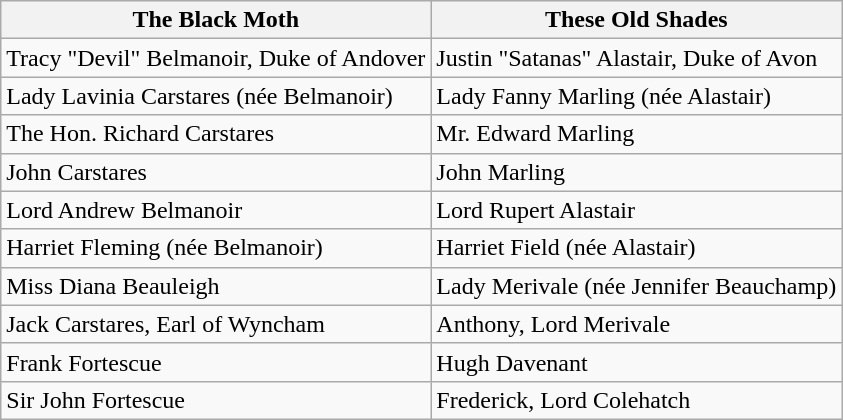<table class="wikitable">
<tr>
<th>The Black Moth</th>
<th>These Old Shades</th>
</tr>
<tr>
<td>Tracy "Devil" Belmanoir, Duke of Andover</td>
<td>Justin "Satanas" Alastair, Duke of Avon</td>
</tr>
<tr>
<td>Lady Lavinia Carstares (née Belmanoir)</td>
<td>Lady Fanny Marling (née Alastair)</td>
</tr>
<tr>
<td>The Hon. Richard Carstares</td>
<td>Mr. Edward Marling</td>
</tr>
<tr>
<td>John Carstares</td>
<td>John Marling</td>
</tr>
<tr>
<td>Lord Andrew Belmanoir</td>
<td>Lord Rupert Alastair</td>
</tr>
<tr>
<td>Harriet Fleming (née Belmanoir)</td>
<td>Harriet Field (née Alastair)</td>
</tr>
<tr>
<td>Miss Diana Beauleigh</td>
<td>Lady Merivale (née Jennifer Beauchamp)</td>
</tr>
<tr>
<td>Jack Carstares, Earl of Wyncham</td>
<td>Anthony, Lord Merivale</td>
</tr>
<tr>
<td>Frank Fortescue</td>
<td>Hugh Davenant</td>
</tr>
<tr>
<td>Sir John Fortescue</td>
<td>Frederick, Lord Colehatch</td>
</tr>
</table>
